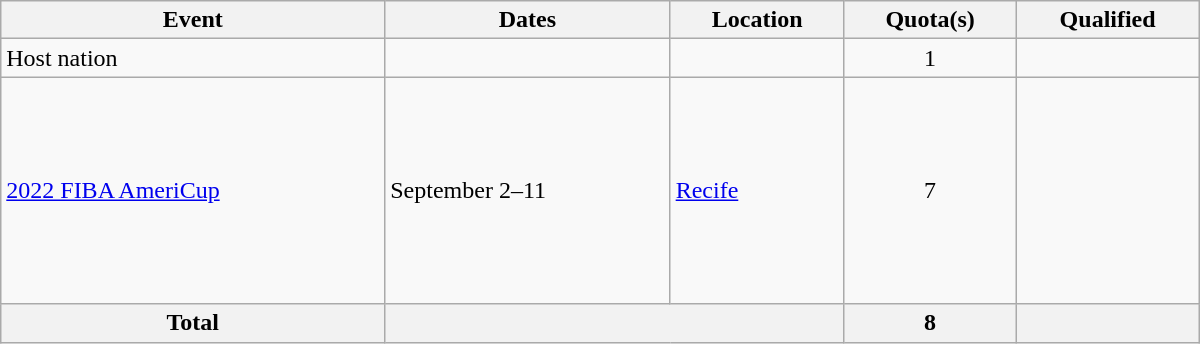<table class="wikitable" width=800>
<tr>
<th>Event</th>
<th>Dates</th>
<th>Location</th>
<th>Quota(s)</th>
<th>Qualified</th>
</tr>
<tr>
<td>Host nation</td>
<td></td>
<td></td>
<td align=center>1</td>
<td></td>
</tr>
<tr>
<td><a href='#'>2022 FIBA AmeriCup</a></td>
<td>September 2–11</td>
<td> <a href='#'>Recife</a></td>
<td align=center>7</td>
<td><br><br><s></s><br><s></s><br><br><br><br><br></td>
</tr>
<tr>
<th>Total</th>
<th colspan="2"></th>
<th>8</th>
<th></th>
</tr>
</table>
